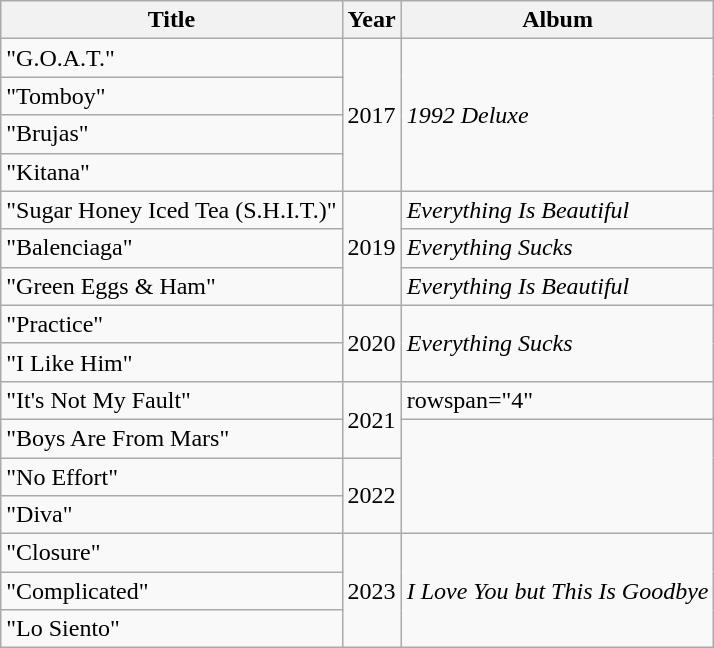<table class="wikitable">
<tr>
<th>Title</th>
<th>Year</th>
<th>Album</th>
</tr>
<tr>
<td>"G.O.A.T."</td>
<td rowspan="4">2017</td>
<td rowspan="4"><em>1992 Deluxe</em></td>
</tr>
<tr>
<td>"Tomboy"</td>
</tr>
<tr>
<td>"Brujas"</td>
</tr>
<tr>
<td>"Kitana"</td>
</tr>
<tr>
<td>"Sugar Honey Iced Tea (S.H.I.T.)"</td>
<td rowspan="3">2019</td>
<td><em>Everything Is Beautiful</em></td>
</tr>
<tr>
<td>"Balenciaga"</td>
<td><em>Everything Sucks</em></td>
</tr>
<tr>
<td>"Green Eggs & Ham"</td>
<td><em>Everything Is Beautiful</em></td>
</tr>
<tr>
<td>"Practice"</td>
<td rowspan="2">2020</td>
<td rowspan="2"><em>Everything Sucks</em></td>
</tr>
<tr>
<td>"I Like Him"</td>
</tr>
<tr>
<td>"It's Not My Fault"</td>
<td rowspan="2">2021</td>
<td>rowspan="4" </td>
</tr>
<tr>
<td>"Boys Are From Mars"<br></td>
</tr>
<tr>
<td>"No Effort"</td>
<td rowspan="2">2022</td>
</tr>
<tr>
<td>"Diva"</td>
</tr>
<tr>
<td>"Closure"</td>
<td rowspan="3">2023</td>
<td rowspan="3"><em>I Love You but This Is Goodbye</em></td>
</tr>
<tr>
<td>"Complicated"</td>
</tr>
<tr>
<td>"Lo Siento"</td>
</tr>
</table>
